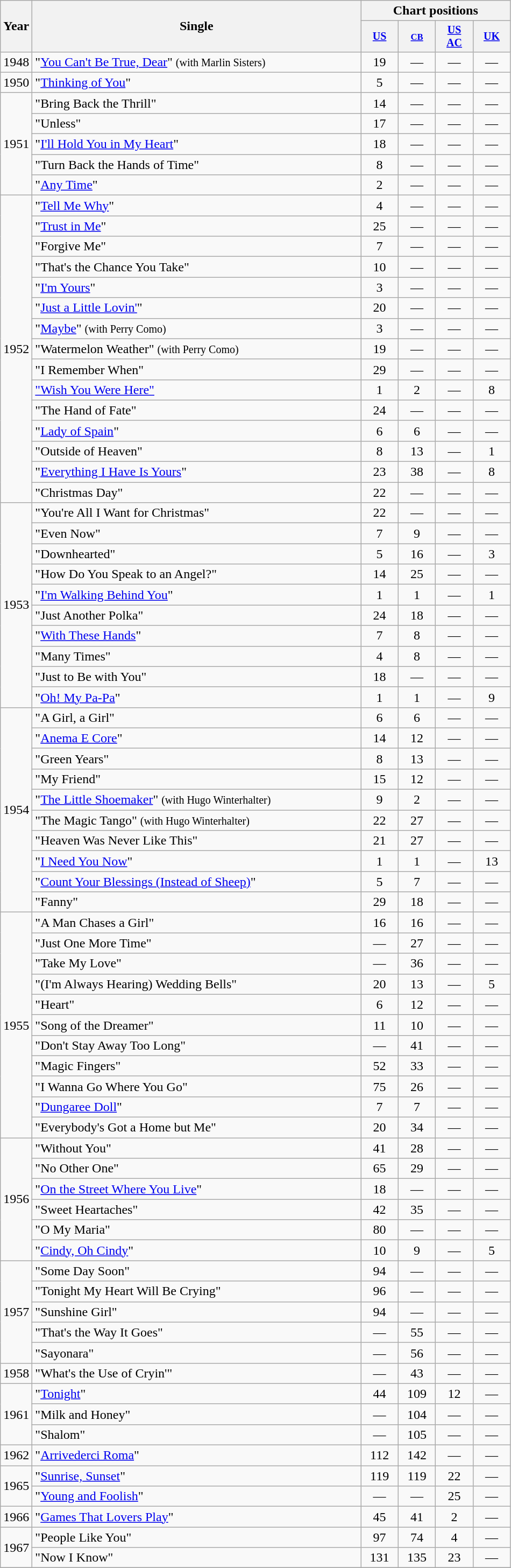<table class="wikitable" style="text-align:center;">
<tr>
<th rowspan="2">Year</th>
<th width="400" rowspan="2">Single</th>
<th colspan="4">Chart positions</th>
</tr>
<tr style="font-size:smaller;">
<th width="40"><a href='#'>US</a></th>
<th width="40"><small><a href='#'>CB</a></small></th>
<th width="40"><a href='#'>US<br>AC</a></th>
<th width="40"><a href='#'>UK</a></th>
</tr>
<tr>
<td>1948</td>
<td align="left">"<a href='#'>You Can't Be True, Dear</a>" <small>(with Marlin Sisters)</small></td>
<td>19</td>
<td>—</td>
<td>—</td>
<td>—</td>
</tr>
<tr>
<td>1950</td>
<td align="left">"<a href='#'>Thinking of You</a>"</td>
<td>5</td>
<td>—</td>
<td>—</td>
<td>—</td>
</tr>
<tr>
<td rowspan="5">1951</td>
<td align="left">"Bring Back the Thrill"</td>
<td>14</td>
<td>—</td>
<td>—</td>
<td>—</td>
</tr>
<tr>
<td align="left">"Unless"</td>
<td>17</td>
<td>—</td>
<td>—</td>
<td>—</td>
</tr>
<tr>
<td align="left">"<a href='#'>I'll Hold You in My Heart</a>"</td>
<td>18</td>
<td>—</td>
<td>—</td>
<td>—</td>
</tr>
<tr>
<td align="left">"Turn Back the Hands of Time"</td>
<td>8</td>
<td>—</td>
<td>—</td>
<td>—</td>
</tr>
<tr>
<td align="left">"<a href='#'>Any Time</a>"</td>
<td>2</td>
<td>—</td>
<td>—</td>
<td>—</td>
</tr>
<tr>
<td rowspan="15">1952</td>
<td align="left">"<a href='#'>Tell Me Why</a>"</td>
<td>4</td>
<td>—</td>
<td>—</td>
<td>—</td>
</tr>
<tr>
<td align="left">"<a href='#'>Trust in Me</a>"</td>
<td>25</td>
<td>—</td>
<td>—</td>
<td>—</td>
</tr>
<tr>
<td align="left">"Forgive Me"</td>
<td>7</td>
<td>—</td>
<td>—</td>
<td>—</td>
</tr>
<tr>
<td align="left">"That's the Chance You Take"</td>
<td>10</td>
<td>—</td>
<td>—</td>
<td>—</td>
</tr>
<tr>
<td align="left">"<a href='#'>I'm Yours</a>"</td>
<td>3</td>
<td>—</td>
<td>—</td>
<td>—</td>
</tr>
<tr>
<td align="left">"<a href='#'>Just a Little Lovin'</a>"</td>
<td>20</td>
<td>—</td>
<td>—</td>
<td>—</td>
</tr>
<tr>
<td align="left">"<a href='#'>Maybe</a>" <small>(with Perry Como)</small></td>
<td>3</td>
<td>—</td>
<td>—</td>
<td>—</td>
</tr>
<tr>
<td align="left">"Watermelon Weather" <small>(with Perry Como)</small></td>
<td>19</td>
<td>—</td>
<td>—</td>
<td>—</td>
</tr>
<tr>
<td align="left">"I Remember When"</td>
<td>29</td>
<td>—</td>
<td>—</td>
<td>—</td>
</tr>
<tr>
<td align="left"><a href='#'>"Wish You Were Here"</a></td>
<td>1</td>
<td>2</td>
<td>—</td>
<td>8</td>
</tr>
<tr>
<td align="left">"The Hand of Fate"</td>
<td>24</td>
<td>—</td>
<td>—</td>
<td>—</td>
</tr>
<tr>
<td align="left">"<a href='#'>Lady of Spain</a>"</td>
<td>6</td>
<td>6</td>
<td>—</td>
<td>—</td>
</tr>
<tr>
<td align="left">"Outside of Heaven"</td>
<td>8</td>
<td>13</td>
<td>—</td>
<td>1</td>
</tr>
<tr>
<td align="left">"<a href='#'>Everything I Have Is Yours</a>"</td>
<td>23</td>
<td>38</td>
<td>—</td>
<td>8</td>
</tr>
<tr>
<td align="left">"Christmas Day"</td>
<td>22</td>
<td>—</td>
<td>—</td>
<td>—</td>
</tr>
<tr>
<td rowspan="10">1953</td>
<td align="left">"You're All I Want for Christmas"</td>
<td>22</td>
<td>—</td>
<td>—</td>
<td>—</td>
</tr>
<tr>
<td align="left">"Even Now"</td>
<td>7</td>
<td>9</td>
<td>—</td>
<td>—</td>
</tr>
<tr>
<td align="left">"Downhearted"</td>
<td>5</td>
<td>16</td>
<td>—</td>
<td>3</td>
</tr>
<tr>
<td align="left">"How Do You Speak to an Angel?"</td>
<td>14</td>
<td>25</td>
<td>—</td>
<td>—</td>
</tr>
<tr>
<td align="left">"<a href='#'>I'm Walking Behind You</a>"</td>
<td>1</td>
<td>1</td>
<td>—</td>
<td>1</td>
</tr>
<tr>
<td align="left">"Just Another Polka"</td>
<td>24</td>
<td>18</td>
<td>—</td>
<td>—</td>
</tr>
<tr>
<td align="left">"<a href='#'>With These Hands</a>"</td>
<td>7</td>
<td>8</td>
<td>—</td>
<td>—</td>
</tr>
<tr>
<td align="left">"Many Times"</td>
<td>4</td>
<td>8</td>
<td>—</td>
<td>—</td>
</tr>
<tr>
<td align="left">"Just to Be with You"</td>
<td>18</td>
<td>—</td>
<td>—</td>
<td>—</td>
</tr>
<tr>
<td align="left">"<a href='#'>Oh! My Pa-Pa</a>"</td>
<td>1</td>
<td>1</td>
<td>—</td>
<td>9</td>
</tr>
<tr>
<td rowspan="10">1954</td>
<td align="left">"A Girl, a Girl"</td>
<td>6</td>
<td>6</td>
<td>—</td>
<td>—</td>
</tr>
<tr>
<td align="left">"<a href='#'>Anema E Core</a>"</td>
<td>14</td>
<td>12</td>
<td>—</td>
<td>—</td>
</tr>
<tr>
<td align="left">"Green Years"</td>
<td>8</td>
<td>13</td>
<td>—</td>
<td>—</td>
</tr>
<tr>
<td align="left">"My Friend"</td>
<td>15</td>
<td>12</td>
<td>—</td>
<td>—</td>
</tr>
<tr>
<td align="left">"<a href='#'>The Little Shoemaker</a>" <small>(with Hugo Winterhalter)</small></td>
<td>9</td>
<td>2</td>
<td>—</td>
<td>—</td>
</tr>
<tr>
<td align="left">"The Magic Tango" <small>(with Hugo Winterhalter)</small></td>
<td>22</td>
<td>27</td>
<td>—</td>
<td>—</td>
</tr>
<tr>
<td align="left">"Heaven Was Never Like This"</td>
<td>21</td>
<td>27</td>
<td>—</td>
<td>—</td>
</tr>
<tr>
<td align="left">"<a href='#'>I Need You Now</a>"</td>
<td>1</td>
<td>1</td>
<td>—</td>
<td>13</td>
</tr>
<tr>
<td align="left">"<a href='#'>Count Your Blessings (Instead of Sheep)</a>"</td>
<td>5</td>
<td>7</td>
<td>—</td>
<td>—</td>
</tr>
<tr>
<td align="left">"Fanny"</td>
<td>29</td>
<td>18</td>
<td>—</td>
<td>—</td>
</tr>
<tr>
<td rowspan="11">1955</td>
<td align="left">"A Man Chases a Girl"</td>
<td>16</td>
<td>16</td>
<td>—</td>
<td>—</td>
</tr>
<tr>
<td align="left">"Just One More Time"</td>
<td>—</td>
<td>27</td>
<td>—</td>
<td>—</td>
</tr>
<tr>
<td align="left">"Take My Love"</td>
<td>—</td>
<td>36</td>
<td>—</td>
<td>—</td>
</tr>
<tr>
<td align="left">"(I'm Always Hearing) Wedding Bells"</td>
<td>20</td>
<td>13</td>
<td>—</td>
<td>5</td>
</tr>
<tr>
<td align="left">"Heart"</td>
<td>6</td>
<td>12</td>
<td>—</td>
<td>—</td>
</tr>
<tr>
<td align="left">"Song of the Dreamer"</td>
<td>11</td>
<td>10</td>
<td>—</td>
<td>—</td>
</tr>
<tr>
<td align="left">"Don't Stay Away Too Long"</td>
<td>—</td>
<td>41</td>
<td>—</td>
<td>—</td>
</tr>
<tr>
<td align="left">"Magic Fingers"</td>
<td>52</td>
<td>33</td>
<td>—</td>
<td>—</td>
</tr>
<tr>
<td align="left">"I Wanna Go Where You Go"</td>
<td>75</td>
<td>26</td>
<td>—</td>
<td>—</td>
</tr>
<tr>
<td align="left">"<a href='#'>Dungaree Doll</a>"</td>
<td>7</td>
<td>7</td>
<td>—</td>
<td>—</td>
</tr>
<tr>
<td align="left">"Everybody's Got a Home but Me"</td>
<td>20</td>
<td>34</td>
<td>—</td>
<td>—</td>
</tr>
<tr>
<td rowspan="6">1956</td>
<td align="left">"Without You"</td>
<td>41</td>
<td>28</td>
<td>—</td>
<td>—</td>
</tr>
<tr>
<td align="left">"No Other One"</td>
<td>65</td>
<td>29</td>
<td>—</td>
<td>—</td>
</tr>
<tr>
<td align="left">"<a href='#'>On the Street Where You Live</a>"</td>
<td>18</td>
<td>—</td>
<td>—</td>
<td>—</td>
</tr>
<tr>
<td align="left">"Sweet Heartaches"</td>
<td>42</td>
<td>35</td>
<td>—</td>
<td>—</td>
</tr>
<tr>
<td align="left">"O My Maria"</td>
<td>80</td>
<td>—</td>
<td>—</td>
<td>—</td>
</tr>
<tr>
<td align="left">"<a href='#'>Cindy, Oh Cindy</a>"</td>
<td>10</td>
<td>9</td>
<td>—</td>
<td>5</td>
</tr>
<tr>
<td rowspan="5">1957</td>
<td align="left">"Some Day Soon"</td>
<td>94</td>
<td>—</td>
<td>—</td>
<td>—</td>
</tr>
<tr>
<td align="left">"Tonight My Heart Will Be Crying"</td>
<td>96</td>
<td>—</td>
<td>—</td>
<td>—</td>
</tr>
<tr>
<td align="left">"Sunshine Girl"</td>
<td>94</td>
<td>—</td>
<td>—</td>
<td>—</td>
</tr>
<tr>
<td align="left">"That's the Way It Goes"</td>
<td>—</td>
<td>55</td>
<td>—</td>
<td>—</td>
</tr>
<tr>
<td align="left">"Sayonara"</td>
<td>—</td>
<td>56</td>
<td>—</td>
<td>—</td>
</tr>
<tr>
<td>1958</td>
<td align="left">"What's the Use of Cryin'"</td>
<td>—</td>
<td>43</td>
<td>—</td>
<td>—</td>
</tr>
<tr>
<td rowspan="3">1961</td>
<td align="left">"<a href='#'>Tonight</a>"</td>
<td>44</td>
<td>109</td>
<td>12</td>
<td>—</td>
</tr>
<tr>
<td align="left">"Milk and Honey"</td>
<td>—</td>
<td>104</td>
<td>—</td>
<td>—</td>
</tr>
<tr>
<td align="left">"Shalom"</td>
<td>—</td>
<td>105</td>
<td>—</td>
<td>—</td>
</tr>
<tr>
<td>1962</td>
<td align="left">"<a href='#'>Arrivederci Roma</a>"</td>
<td>112</td>
<td>142</td>
<td>—</td>
<td>—</td>
</tr>
<tr>
<td rowspan="2">1965</td>
<td align="left">"<a href='#'>Sunrise, Sunset</a>"</td>
<td>119</td>
<td>119</td>
<td>22</td>
<td>—</td>
</tr>
<tr>
<td align="left">"<a href='#'>Young and Foolish</a>"</td>
<td>—</td>
<td>—</td>
<td>25</td>
<td>—</td>
</tr>
<tr>
<td>1966</td>
<td align="left">"<a href='#'>Games That Lovers Play</a>"</td>
<td>45</td>
<td>41</td>
<td>2</td>
<td>—</td>
</tr>
<tr>
<td rowspan="2">1967</td>
<td align="left">"People Like You"</td>
<td>97</td>
<td>74</td>
<td>4</td>
<td>—</td>
</tr>
<tr>
<td align="left">"Now I Know"</td>
<td>131</td>
<td>135</td>
<td>23</td>
<td>—</td>
</tr>
<tr>
</tr>
</table>
